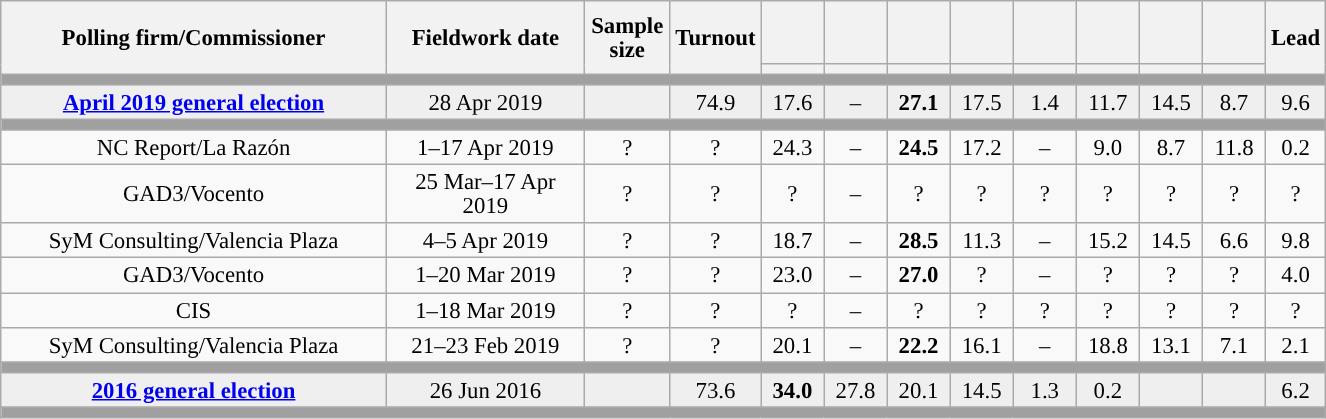<table class="wikitable collapsible collapsed" style="text-align:center; font-size:95%; line-height:16px;">
<tr style="height:42px;">
<th style="width:250px;" rowspan="2">Polling firm/Commissioner</th>
<th style="width:125px;" rowspan="2">Fieldwork date</th>
<th style="width:50px;" rowspan="2">Sample size</th>
<th style="width:45px;" rowspan="2">Turnout</th>
<th style="width:35px;"></th>
<th style="width:35px;"></th>
<th style="width:35px;"></th>
<th style="width:35px;"></th>
<th style="width:35px;"></th>
<th style="width:35px;"></th>
<th style="width:35px;"></th>
<th style="width:35px;"></th>
<th style="width:30px;" rowspan="2">Lead</th>
</tr>
<tr>
<th style="color:inherit;background:"></th>
<th style="color:inherit;background:"></th>
<th style="color:inherit;background:"></th>
<th style="color:inherit;background:"></th>
<th style="color:inherit;background:"></th>
<th style="color:inherit;background:"></th>
<th style="color:inherit;background:"></th>
<th style="color:inherit;background:"></th>
</tr>
<tr>
<td colspan="13" style="background:#A0A0A0"></td>
</tr>
<tr style="background:#EFEFEF;">
<td><strong><a href='#'>April 2019 general election</a></strong></td>
<td>28 Apr 2019</td>
<td></td>
<td>74.9</td>
<td>17.6<br></td>
<td>–</td>
<td><strong>27.1</strong><br></td>
<td>17.5<br></td>
<td>1.4<br></td>
<td>11.7<br></td>
<td>14.5<br></td>
<td>8.7<br></td>
<td style="background:">9.6</td>
</tr>
<tr>
<td colspan="13" style="background:#A0A0A0"></td>
</tr>
<tr>
<td>NC Report/La Razón</td>
<td>1–17 Apr 2019</td>
<td>?</td>
<td>?</td>
<td>24.3<br></td>
<td>–</td>
<td><strong>24.5</strong><br></td>
<td>17.2<br></td>
<td>–</td>
<td>9.0<br></td>
<td>8.7<br></td>
<td>11.8<br></td>
<td style="background:">0.2</td>
</tr>
<tr>
<td>GAD3/Vocento</td>
<td>25 Mar–17 Apr 2019</td>
<td>?</td>
<td>?</td>
<td>?<br></td>
<td>–</td>
<td>?<br></td>
<td>?<br></td>
<td>?<br></td>
<td>?<br></td>
<td>?<br></td>
<td>?<br></td>
<td style="background:">?</td>
</tr>
<tr>
<td>SyM Consulting/Valencia Plaza</td>
<td>4–5 Apr 2019</td>
<td>?</td>
<td>?</td>
<td>18.7<br></td>
<td>–</td>
<td><strong>28.5</strong><br></td>
<td>11.3<br></td>
<td>–</td>
<td>15.2<br></td>
<td>14.5<br></td>
<td>6.6<br></td>
<td style="background:">9.8</td>
</tr>
<tr>
<td>GAD3/Vocento</td>
<td>1–20 Mar 2019</td>
<td>?</td>
<td>?</td>
<td>23.0<br></td>
<td>–</td>
<td><strong>27.0</strong><br></td>
<td>?<br></td>
<td>–</td>
<td>?<br></td>
<td>?<br></td>
<td>?<br></td>
<td style="background:">4.0</td>
</tr>
<tr>
<td>CIS</td>
<td>1–18 Mar 2019</td>
<td>?</td>
<td>?</td>
<td>?<br></td>
<td>–</td>
<td>?<br></td>
<td>?<br></td>
<td>?<br></td>
<td>?<br></td>
<td>?<br></td>
<td>?<br></td>
<td style="background:">?</td>
</tr>
<tr>
<td>SyM Consulting/Valencia Plaza</td>
<td>21–23 Feb 2019</td>
<td>?</td>
<td>?</td>
<td>20.1<br></td>
<td>–</td>
<td><strong>22.2</strong><br></td>
<td>16.1<br></td>
<td>–</td>
<td>18.8<br></td>
<td>13.1<br></td>
<td>7.1<br></td>
<td style="background:">2.1</td>
</tr>
<tr>
<td colspan="13" style="background:#A0A0A0"></td>
</tr>
<tr style="background:#EFEFEF;">
<td><strong><a href='#'>2016 general election</a></strong></td>
<td>26 Jun 2016</td>
<td></td>
<td>73.6</td>
<td><strong>34.0</strong><br></td>
<td>27.8<br></td>
<td>20.1<br></td>
<td>14.5<br></td>
<td>1.3<br></td>
<td>0.2<br></td>
<td></td>
<td></td>
<td style="background:">6.2</td>
</tr>
<tr>
<td colspan="13" style="background:#A0A0A0"></td>
</tr>
</table>
